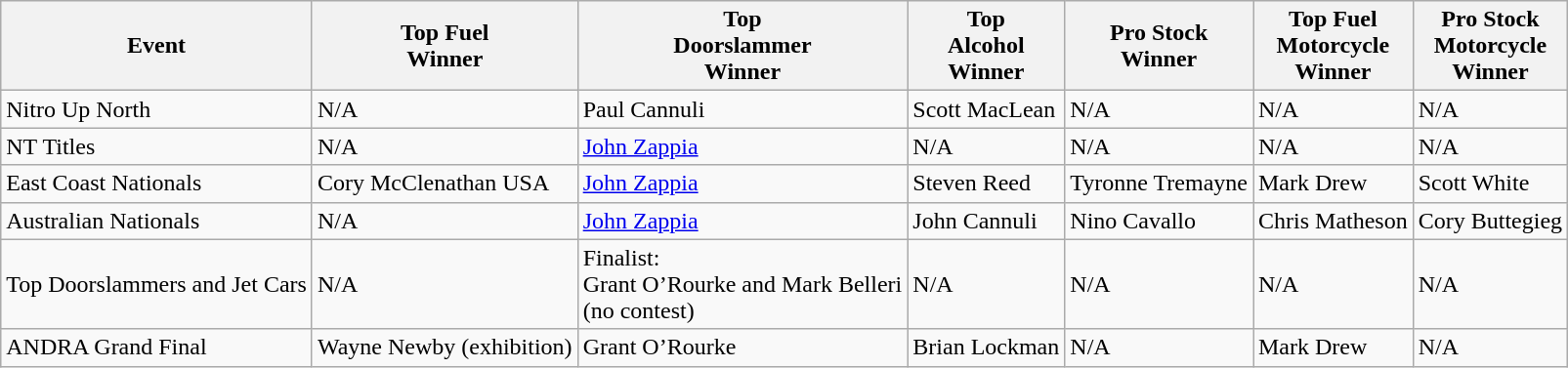<table class="wikitable">
<tr>
<th>Event</th>
<th>Top Fuel<br>Winner</th>
<th>Top<br>Doorslammer<br>Winner</th>
<th>Top<br>Alcohol<br>Winner</th>
<th>Pro Stock<br>Winner</th>
<th>Top Fuel<br>Motorcycle<br>Winner</th>
<th>Pro Stock<br>Motorcycle<br>Winner</th>
</tr>
<tr>
<td>Nitro Up North</td>
<td>N/A</td>
<td>Paul Cannuli</td>
<td>Scott MacLean</td>
<td>N/A</td>
<td>N/A</td>
<td>N/A</td>
</tr>
<tr>
<td>NT Titles</td>
<td>N/A</td>
<td><a href='#'>John Zappia</a></td>
<td>N/A</td>
<td>N/A</td>
<td>N/A</td>
<td>N/A</td>
</tr>
<tr>
<td>East Coast Nationals</td>
<td>Cory McClenathan USA</td>
<td><a href='#'>John Zappia</a></td>
<td>Steven Reed</td>
<td>Tyronne Tremayne</td>
<td>Mark Drew</td>
<td>Scott White</td>
</tr>
<tr>
<td>Australian Nationals</td>
<td>N/A</td>
<td><a href='#'>John Zappia</a></td>
<td>John Cannuli</td>
<td>Nino Cavallo</td>
<td>Chris Matheson</td>
<td>Cory Buttegieg</td>
</tr>
<tr>
<td>Top Doorslammers and Jet Cars</td>
<td>N/A</td>
<td>Finalist:<br>Grant O’Rourke and Mark Belleri<br>(no contest)</td>
<td>N/A</td>
<td>N/A</td>
<td>N/A</td>
<td>N/A</td>
</tr>
<tr>
<td>ANDRA Grand Final</td>
<td>Wayne Newby (exhibition)</td>
<td>Grant O’Rourke</td>
<td>Brian Lockman</td>
<td>N/A</td>
<td>Mark Drew</td>
<td>N/A</td>
</tr>
</table>
